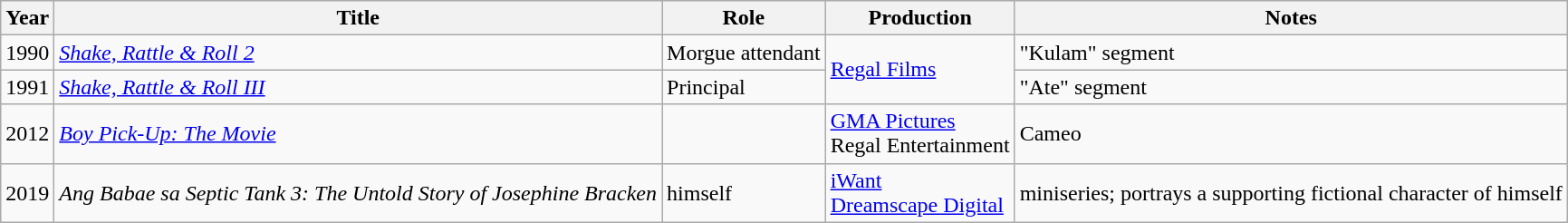<table | class="wikitable sortable">
<tr>
<th>Year</th>
<th>Title</th>
<th>Role</th>
<th>Production</th>
<th>Notes</th>
</tr>
<tr>
<td>1990</td>
<td><em><a href='#'>Shake, Rattle & Roll 2</a></em></td>
<td>Morgue attendant</td>
<td rowspan="2"><a href='#'>Regal Films</a></td>
<td>"Kulam" segment</td>
</tr>
<tr>
<td>1991</td>
<td><em><a href='#'>Shake, Rattle & Roll III</a></em></td>
<td>Principal</td>
<td>"Ate" segment</td>
</tr>
<tr>
<td>2012</td>
<td><em><a href='#'>Boy Pick-Up: The Movie</a></em></td>
<td></td>
<td><a href='#'>GMA Pictures</a><br>Regal Entertainment</td>
<td>Cameo</td>
</tr>
<tr>
<td>2019</td>
<td><em>Ang Babae sa Septic Tank 3: The Untold Story of Josephine Bracken</em></td>
<td>himself</td>
<td><a href='#'>iWant</a><br><a href='#'>Dreamscape Digital</a></td>
<td>miniseries; portrays a supporting fictional character of himself</td>
</tr>
</table>
